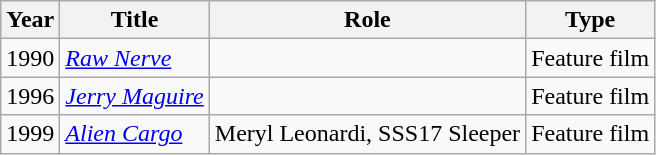<table class="wikitable">
<tr>
<th>Year</th>
<th>Title</th>
<th>Role</th>
<th>Type</th>
</tr>
<tr>
<td>1990</td>
<td><em><a href='#'>Raw Nerve</a></em></td>
<td></td>
<td>Feature film</td>
</tr>
<tr>
<td>1996</td>
<td><em><a href='#'>Jerry Maguire</a></em></td>
<td></td>
<td>Feature film</td>
</tr>
<tr>
<td>1999</td>
<td><em><a href='#'>Alien Cargo</a></em></td>
<td>Meryl Leonardi, SSS17 Sleeper</td>
<td>Feature film</td>
</tr>
</table>
